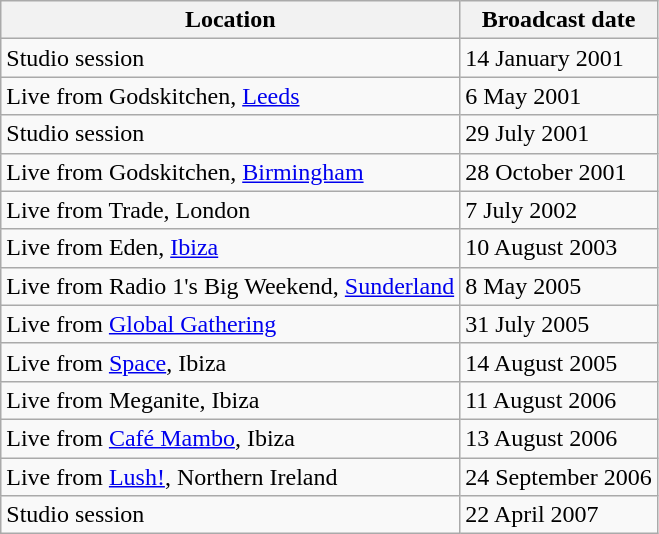<table class="wikitable">
<tr>
<th>Location</th>
<th>Broadcast date</th>
</tr>
<tr>
<td>Studio session</td>
<td>14 January 2001</td>
</tr>
<tr>
<td>Live from Godskitchen, <a href='#'>Leeds</a></td>
<td>6 May 2001</td>
</tr>
<tr>
<td>Studio session</td>
<td>29 July 2001</td>
</tr>
<tr>
<td>Live from Godskitchen, <a href='#'>Birmingham</a></td>
<td>28 October 2001</td>
</tr>
<tr>
<td>Live from Trade, London</td>
<td>7 July 2002</td>
</tr>
<tr>
<td>Live from Eden, <a href='#'>Ibiza</a></td>
<td>10 August 2003</td>
</tr>
<tr>
<td>Live from Radio 1's Big Weekend, <a href='#'>Sunderland</a></td>
<td>8 May 2005</td>
</tr>
<tr>
<td>Live from <a href='#'>Global Gathering</a></td>
<td>31 July 2005</td>
</tr>
<tr>
<td>Live from <a href='#'>Space</a>, Ibiza</td>
<td>14 August 2005</td>
</tr>
<tr>
<td>Live from Meganite, Ibiza</td>
<td>11 August 2006</td>
</tr>
<tr>
<td>Live from <a href='#'>Café Mambo</a>, Ibiza</td>
<td>13 August 2006</td>
</tr>
<tr>
<td>Live from <a href='#'>Lush!</a>, Northern Ireland</td>
<td>24 September 2006</td>
</tr>
<tr>
<td>Studio session</td>
<td>22 April 2007</td>
</tr>
</table>
